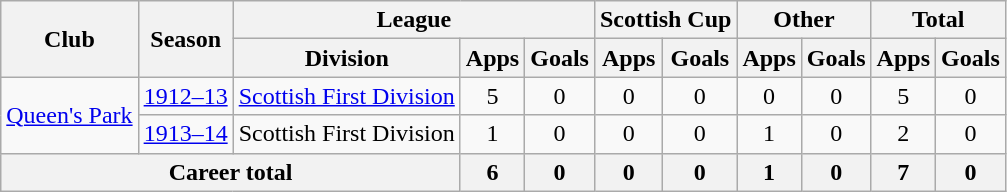<table class="wikitable" style="text-align: center;">
<tr>
<th rowspan="2">Club</th>
<th rowspan="2">Season</th>
<th colspan="3">League</th>
<th colspan="2">Scottish Cup</th>
<th colspan="2">Other</th>
<th colspan="2">Total</th>
</tr>
<tr>
<th>Division</th>
<th>Apps</th>
<th>Goals</th>
<th>Apps</th>
<th>Goals</th>
<th>Apps</th>
<th>Goals</th>
<th>Apps</th>
<th>Goals</th>
</tr>
<tr>
<td rowspan="2"><a href='#'>Queen's Park</a></td>
<td><a href='#'>1912–13</a></td>
<td><a href='#'>Scottish First Division</a></td>
<td>5</td>
<td>0</td>
<td>0</td>
<td>0</td>
<td>0</td>
<td>0</td>
<td>5</td>
<td>0</td>
</tr>
<tr>
<td><a href='#'>1913–14</a></td>
<td>Scottish First Division</td>
<td>1</td>
<td>0</td>
<td>0</td>
<td>0</td>
<td>1</td>
<td>0</td>
<td>2</td>
<td>0</td>
</tr>
<tr>
<th colspan="3">Career total</th>
<th>6</th>
<th>0</th>
<th>0</th>
<th>0</th>
<th>1</th>
<th>0</th>
<th>7</th>
<th>0</th>
</tr>
</table>
